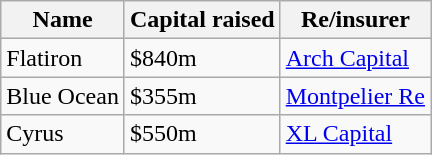<table class="wikitable">
<tr>
<th>Name</th>
<th>Capital raised</th>
<th>Re/insurer</th>
</tr>
<tr>
<td>Flatiron</td>
<td>$840m</td>
<td><a href='#'>Arch Capital</a></td>
</tr>
<tr>
<td>Blue Ocean</td>
<td>$355m</td>
<td><a href='#'>Montpelier Re</a></td>
</tr>
<tr>
<td>Cyrus</td>
<td>$550m</td>
<td><a href='#'>XL Capital</a></td>
</tr>
</table>
